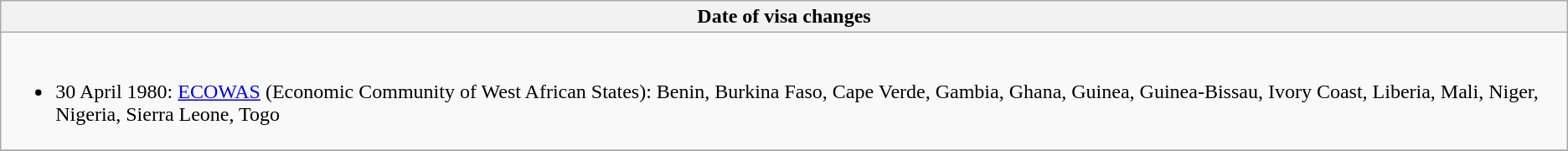<table class="wikitable collapsible collapsed">
<tr>
<th style="width:100%;";">Date of visa changes</th>
</tr>
<tr>
<td><br><ul><li>30 April 1980: <a href='#'>ECOWAS</a> (Economic Community of West African States): Benin, Burkina Faso, Cape Verde, Gambia, Ghana, Guinea, Guinea-Bissau, Ivory Coast, Liberia, Mali, Niger, Nigeria, Sierra Leone, Togo</li></ul></td>
</tr>
<tr>
</tr>
</table>
